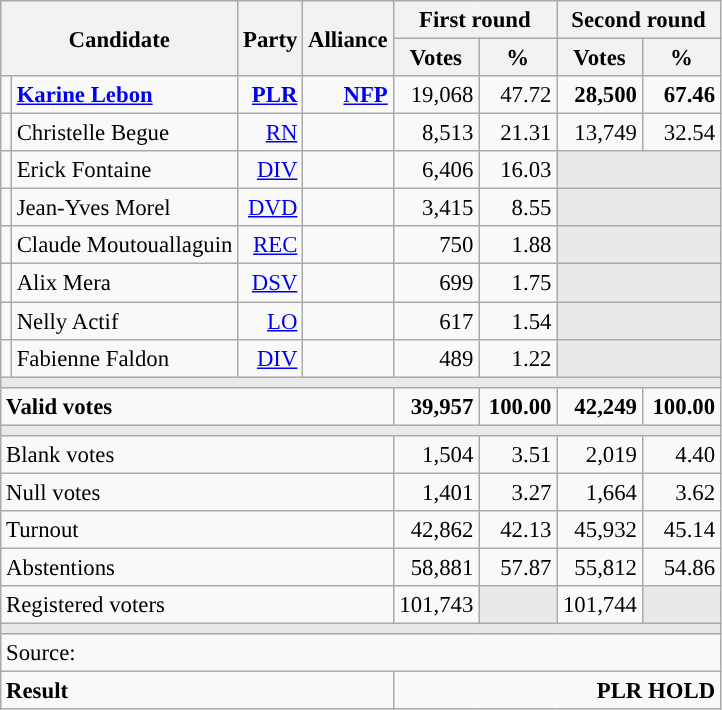<table class="wikitable" style="text-align:right;font-size:95%;">
<tr>
<th colspan="2" rowspan="2">Candidate</th>
<th colspan="1" rowspan="2">Party</th>
<th colspan="1" rowspan="2">Alliance</th>
<th colspan="2">First round</th>
<th colspan="2">Second round</th>
</tr>
<tr>
<th style="width:50px;">Votes</th>
<th style="width:45px;">%</th>
<th style="width:50px;">Votes</th>
<th style="width:45px;">%</th>
</tr>
<tr>
<td style="color:inherit;background:"></td>
<td style="text-align:left;"><strong><a href='#'>Karine Lebon</a></strong></td>
<td><a href='#'><strong>PLR</strong></a></td>
<td><a href='#'><strong>NFP</strong></a></td>
<td>19,068</td>
<td>47.72</td>
<td><strong>28,500</strong></td>
<td><strong>67.46</strong></td>
</tr>
<tr>
<td style="color:inherit;background:"></td>
<td style="text-align:left;">Christelle Begue</td>
<td><a href='#'>RN</a></td>
<td></td>
<td>8,513</td>
<td>21.31</td>
<td>13,749</td>
<td>32.54</td>
</tr>
<tr>
<td style="color:inherit;background:"></td>
<td style="text-align:left;">Erick Fontaine</td>
<td><a href='#'>DIV</a></td>
<td></td>
<td>6,406</td>
<td>16.03</td>
<td colspan="2" rowspan="1" style="background:#E9E9E9;"></td>
</tr>
<tr>
<td style="color:inherit;background:"></td>
<td style="text-align:left;">Jean-Yves Morel</td>
<td><a href='#'>DVD</a></td>
<td></td>
<td>3,415</td>
<td>8.55</td>
<td colspan="2" rowspan="1" style="background:#E9E9E9;"></td>
</tr>
<tr>
<td style="color:inherit;background:"></td>
<td style="text-align:left;">Claude Moutouallaguin</td>
<td><a href='#'>REC</a></td>
<td></td>
<td>750</td>
<td>1.88</td>
<td colspan="2" rowspan="1" style="background:#E9E9E9;"></td>
</tr>
<tr>
<td style="color:inherit;background:"></td>
<td style="text-align:left;">Alix Mera</td>
<td><a href='#'>DSV</a></td>
<td></td>
<td>699</td>
<td>1.75</td>
<td colspan="2" rowspan="1" style="background:#E9E9E9;"></td>
</tr>
<tr>
<td style="color:inherit;background:"></td>
<td style="text-align:left;">Nelly Actif</td>
<td><a href='#'>LO</a></td>
<td></td>
<td>617</td>
<td>1.54</td>
<td colspan="2" rowspan="1" style="background:#E9E9E9;"></td>
</tr>
<tr>
<td style="color:inherit;background:"></td>
<td style="text-align:left;">Fabienne Faldon</td>
<td><a href='#'>DIV</a></td>
<td></td>
<td>489</td>
<td>1.22</td>
<td colspan="2" rowspan="1" style="background:#E9E9E9;"></td>
</tr>
<tr>
<td colspan="8" style="background:#E9E9E9;"></td>
</tr>
<tr style="font-weight:bold;">
<td colspan="4" style="text-align:left;">Valid votes</td>
<td>39,957</td>
<td>100.00</td>
<td>42,249</td>
<td>100.00</td>
</tr>
<tr>
<td colspan="8" style="background:#E9E9E9;"></td>
</tr>
<tr>
<td colspan="4" style="text-align:left;">Blank votes</td>
<td>1,504</td>
<td>3.51</td>
<td>2,019</td>
<td>4.40</td>
</tr>
<tr>
<td colspan="4" style="text-align:left;">Null votes</td>
<td>1,401</td>
<td>3.27</td>
<td>1,664</td>
<td>3.62</td>
</tr>
<tr>
<td colspan="4" style="text-align:left;">Turnout</td>
<td>42,862</td>
<td>42.13</td>
<td>45,932</td>
<td>45.14</td>
</tr>
<tr>
<td colspan="4" style="text-align:left;">Abstentions</td>
<td>58,881</td>
<td>57.87</td>
<td>55,812</td>
<td>54.86</td>
</tr>
<tr>
<td colspan="4" style="text-align:left;">Registered voters</td>
<td>101,743</td>
<td style="background:#E9E9E9;"></td>
<td>101,744</td>
<td style="background:#E9E9E9;"></td>
</tr>
<tr>
<td colspan="8" style="background:#E9E9E9;"></td>
</tr>
<tr>
<td colspan="8" style="text-align:left;">Source: </td>
</tr>
<tr style="font-weight:bold">
<td colspan="4" style="text-align:left;">Result</td>
<td colspan="4" style="background-color:">PLR HOLD</td>
</tr>
</table>
